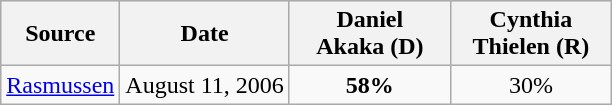<table class="wikitable" style="text-align:center">
<tr style="background:lightgrey;">
<th>Source</th>
<th>Date</th>
<th style="width:100px;">Daniel<br>Akaka (D)</th>
<th style="width:100px;">Cynthia<br>Thielen (R)</th>
</tr>
<tr>
<td align=left><a href='#'>Rasmussen</a></td>
<td>August 11, 2006</td>
<td><strong>58%</strong></td>
<td>30%</td>
</tr>
</table>
